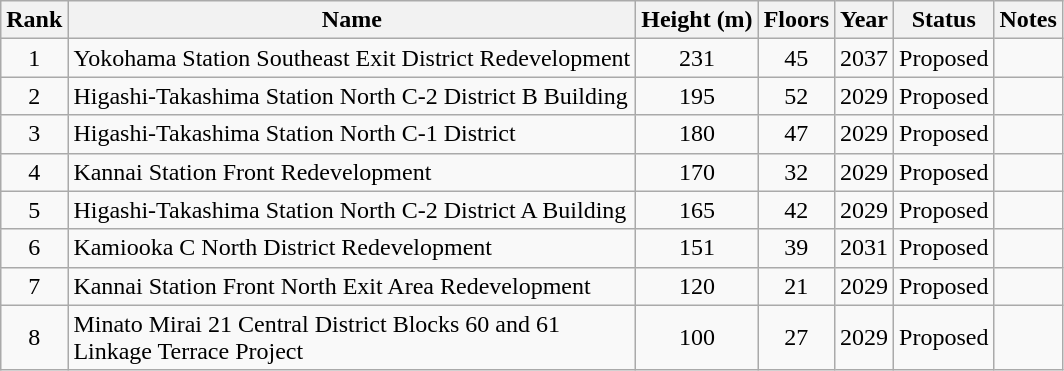<table class="wikitable sortable">
<tr>
<th>Rank</th>
<th>Name</th>
<th>Height (m)</th>
<th>Floors</th>
<th>Year</th>
<th>Status</th>
<th>Notes</th>
</tr>
<tr>
<td style="text-align:center;">1</td>
<td>Yokohama Station Southeast Exit District Redevelopment</td>
<td style="text-align:center;">231</td>
<td style="text-align:center;">45</td>
<td style="text-align:center;">2037</td>
<td style="text-align:center;">Proposed</td>
<td></td>
</tr>
<tr>
<td style="text-align:center;">2</td>
<td>Higashi-Takashima Station North C-2 District B Building</td>
<td style="text-align:center;">195</td>
<td style="text-align:center;">52</td>
<td style="text-align:center;">2029</td>
<td style="text-align:center;">Proposed</td>
<td></td>
</tr>
<tr>
<td style="text-align:center;">3</td>
<td>Higashi-Takashima Station North C-1 District</td>
<td style="text-align:center;">180</td>
<td style="text-align:center;">47</td>
<td style="text-align:center;">2029</td>
<td style="text-align:center;">Proposed</td>
<td></td>
</tr>
<tr>
<td style="text-align:center;">4</td>
<td>Kannai Station Front Redevelopment</td>
<td style="text-align:center;">170</td>
<td style="text-align:center;">32</td>
<td style="text-align:center;">2029</td>
<td style="text-align:center;">Proposed</td>
<td></td>
</tr>
<tr>
<td style="text-align:center;">5</td>
<td>Higashi-Takashima Station North C-2 District A Building</td>
<td style="text-align:center;">165</td>
<td style="text-align:center;">42</td>
<td style="text-align:center;">2029</td>
<td style="text-align:center;">Proposed</td>
<td></td>
</tr>
<tr>
<td style="text-align:center;">6</td>
<td>Kamiooka C North District Redevelopment</td>
<td style="text-align:center;">151</td>
<td style="text-align:center;">39</td>
<td style="text-align:center;">2031</td>
<td style="text-align:center;">Proposed</td>
<td></td>
</tr>
<tr>
<td style="text-align:center;">7</td>
<td>Kannai Station Front North Exit Area Redevelopment</td>
<td style="text-align:center;">120</td>
<td style="text-align:center;">21</td>
<td style="text-align:center;">2029</td>
<td style="text-align:center;">Proposed</td>
<td></td>
</tr>
<tr>
<td style="text-align:center;">8</td>
<td>Minato Mirai 21 Central District Blocks 60 and 61<br>Linkage Terrace Project</td>
<td style="text-align:center;">100</td>
<td style="text-align:center;">27</td>
<td style="text-align:center;">2029</td>
<td style="text-align:center;">Proposed</td>
<td></td>
</tr>
</table>
